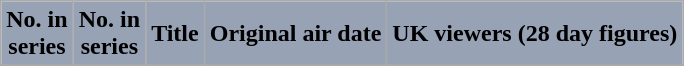<table class="wikitable plainrowheaders">
<tr>
<th scope="col" style="background-color: #97a2b5; color: #000;">No. in<br>series</th>
<th scope="col" style="background-color: #97a2b5; color: #000;">No. in<br>series</th>
<th scope="col" style="background-color: #97a2b5; color: #000;">Title</th>
<th scope="col" style="background-color: #97a2b5; color: #000;">Original air date</th>
<th scope="col" style="background-color: #97a2b5; color: #000;">UK viewers (28 day figures)<br></th>
</tr>
<tr>
</tr>
</table>
